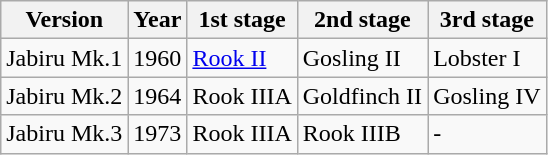<table class="wikitable">
<tr>
<th>Version</th>
<th>Year</th>
<th>1st stage</th>
<th>2nd stage</th>
<th>3rd stage</th>
</tr>
<tr>
<td>Jabiru Mk.1</td>
<td>1960</td>
<td><a href='#'>Rook II</a></td>
<td>Gosling II</td>
<td>Lobster I</td>
</tr>
<tr>
<td>Jabiru Mk.2</td>
<td>1964</td>
<td>Rook IIIA</td>
<td>Goldfinch II</td>
<td>Gosling IV</td>
</tr>
<tr>
<td>Jabiru Mk.3</td>
<td>1973</td>
<td>Rook IIIA</td>
<td>Rook IIIB</td>
<td>-</td>
</tr>
</table>
